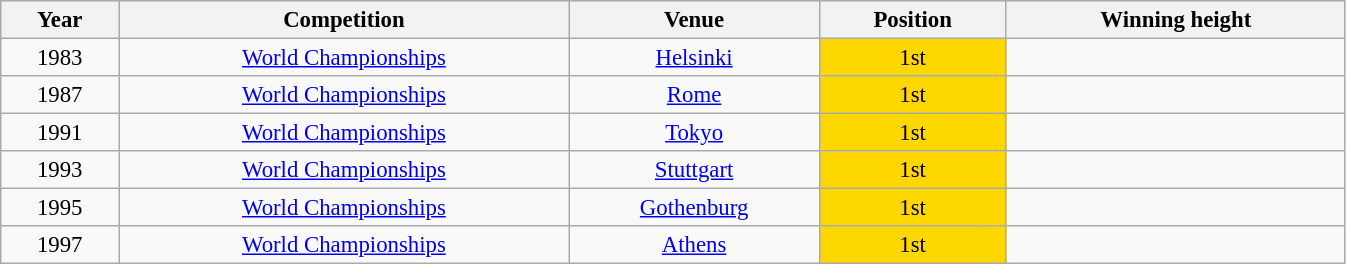<table class="wikitable"  style="text-align:center; font-size:95%; width:71%;">
<tr>
<th>Year</th>
<th>Competition</th>
<th>Venue</th>
<th>Position</th>
<th>Winning height</th>
</tr>
<tr>
<td>1983</td>
<td><a href='#'>World Championships</a></td>
<td><a href='#'>Helsinki</a></td>
<td style="background:gold;">1st</td>
<td></td>
</tr>
<tr>
<td>1987</td>
<td><a href='#'>World Championships</a></td>
<td><a href='#'>Rome</a></td>
<td style="background:gold;">1st</td>
<td></td>
</tr>
<tr>
<td>1991</td>
<td><a href='#'>World Championships</a></td>
<td><a href='#'>Tokyo</a></td>
<td style="background:gold;">1st</td>
<td></td>
</tr>
<tr>
<td>1993</td>
<td><a href='#'>World Championships</a></td>
<td><a href='#'>Stuttgart</a></td>
<td style="background:gold;">1st</td>
<td></td>
</tr>
<tr>
<td>1995</td>
<td><a href='#'>World Championships</a></td>
<td><a href='#'>Gothenburg</a></td>
<td style="background:gold;">1st</td>
<td></td>
</tr>
<tr>
<td>1997</td>
<td><a href='#'>World Championships</a></td>
<td><a href='#'>Athens</a></td>
<td style="background:gold;">1st</td>
<td></td>
</tr>
</table>
